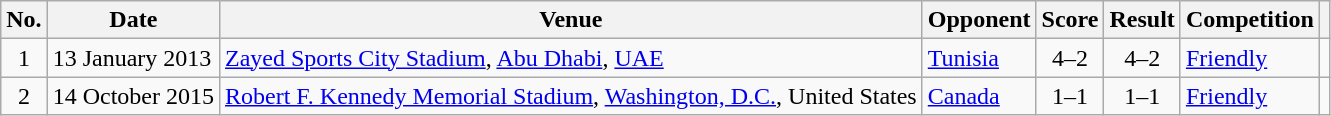<table class="wikitable sortable">
<tr>
<th scope="col">No.</th>
<th scope="col">Date</th>
<th scope="col">Venue</th>
<th scope="col">Opponent</th>
<th scope="col">Score</th>
<th scope="col">Result</th>
<th scope="col">Competition</th>
<th scope="col" class="unsortable"></th>
</tr>
<tr>
<td align="center">1</td>
<td>13 January 2013</td>
<td><a href='#'>Zayed Sports City Stadium</a>, <a href='#'>Abu Dhabi</a>, <a href='#'>UAE</a></td>
<td> <a href='#'>Tunisia</a></td>
<td align="center">4–2</td>
<td align="center">4–2</td>
<td><a href='#'>Friendly</a></td>
<td></td>
</tr>
<tr>
<td align="center">2</td>
<td>14 October 2015</td>
<td><a href='#'>Robert F. Kennedy Memorial Stadium</a>, <a href='#'>Washington, D.C.</a>, United States</td>
<td> <a href='#'>Canada</a></td>
<td align="center">1–1</td>
<td align="center">1–1</td>
<td><a href='#'>Friendly</a></td>
<td></td>
</tr>
</table>
